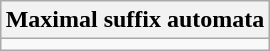<table class="wikitable mw-collapsible mw-collapsed" style="margin-left: auto; margin-right: auto; border: none;">
<tr>
<th>Maximal suffix automata</th>
</tr>
<tr>
<td></td>
</tr>
</table>
